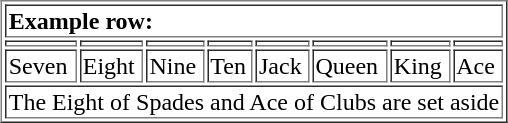<table border="1" style="margin:1em auto;">
<tr>
<td colspan="8" align="left"><strong>Example row:</strong></td>
</tr>
<tr>
<td></td>
<td></td>
<td></td>
<td></td>
<td></td>
<td></td>
<td></td>
<td></td>
</tr>
<tr>
<td>Seven</td>
<td>Eight</td>
<td>Nine</td>
<td>Ten</td>
<td>Jack</td>
<td>Queen</td>
<td>King</td>
<td>Ace</td>
</tr>
<tr>
<td colspan="8" align="left">The Eight of Spades and Ace of Clubs are set aside</td>
</tr>
</table>
